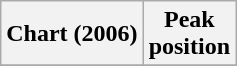<table class="wikitable plainrowheaders">
<tr>
<th scope="col">Chart (2006)</th>
<th scope="col">Peak<br>position</th>
</tr>
<tr>
</tr>
</table>
